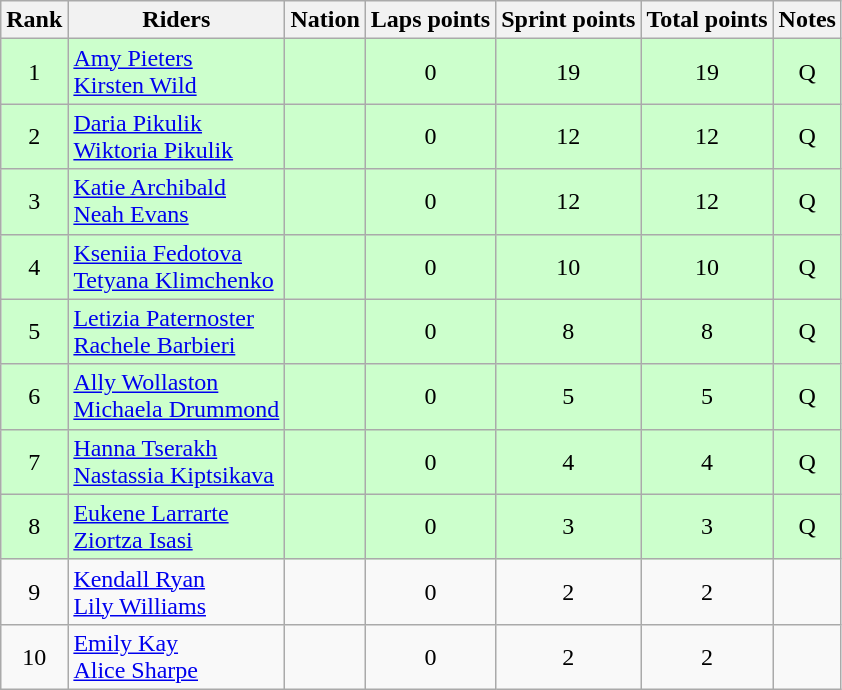<table class="wikitable sortable" style="text-align:center">
<tr>
<th>Rank</th>
<th>Riders</th>
<th>Nation</th>
<th>Laps points</th>
<th>Sprint points</th>
<th>Total points</th>
<th>Notes</th>
</tr>
<tr bgcolor=ccffcc>
<td>1</td>
<td align=left><a href='#'>Amy Pieters</a><br><a href='#'>Kirsten Wild</a></td>
<td align=left></td>
<td>0</td>
<td>19</td>
<td>19</td>
<td>Q</td>
</tr>
<tr bgcolor=ccffcc>
<td>2</td>
<td align=left><a href='#'>Daria Pikulik</a><br><a href='#'>Wiktoria Pikulik</a></td>
<td align=left></td>
<td>0</td>
<td>12</td>
<td>12</td>
<td>Q</td>
</tr>
<tr bgcolor=ccffcc>
<td>3</td>
<td align=left><a href='#'>Katie Archibald</a><br><a href='#'>Neah Evans</a></td>
<td align=left></td>
<td>0</td>
<td>12</td>
<td>12</td>
<td>Q</td>
</tr>
<tr bgcolor=ccffcc>
<td>4</td>
<td align=left><a href='#'>Kseniia Fedotova</a><br><a href='#'>Tetyana Klimchenko</a></td>
<td align=left></td>
<td>0</td>
<td>10</td>
<td>10</td>
<td>Q</td>
</tr>
<tr bgcolor=ccffcc>
<td>5</td>
<td align=left><a href='#'>Letizia Paternoster</a><br><a href='#'>Rachele Barbieri</a></td>
<td align=left></td>
<td>0</td>
<td>8</td>
<td>8</td>
<td>Q</td>
</tr>
<tr bgcolor=ccffcc>
<td>6</td>
<td align=left><a href='#'>Ally Wollaston</a><br><a href='#'>Michaela Drummond</a></td>
<td align=left></td>
<td>0</td>
<td>5</td>
<td>5</td>
<td>Q</td>
</tr>
<tr bgcolor=ccffcc>
<td>7</td>
<td align=left><a href='#'>Hanna Tserakh</a><br><a href='#'>Nastassia Kiptsikava</a></td>
<td align=left></td>
<td>0</td>
<td>4</td>
<td>4</td>
<td>Q</td>
</tr>
<tr bgcolor=ccffcc>
<td>8</td>
<td align=left><a href='#'>Eukene Larrarte</a><br><a href='#'>Ziortza Isasi</a></td>
<td align=left></td>
<td>0</td>
<td>3</td>
<td>3</td>
<td>Q</td>
</tr>
<tr>
<td>9</td>
<td align=left><a href='#'>Kendall Ryan</a><br><a href='#'>Lily Williams</a></td>
<td align=left></td>
<td>0</td>
<td>2</td>
<td>2</td>
<td></td>
</tr>
<tr>
<td>10</td>
<td align=left><a href='#'>Emily Kay</a><br><a href='#'>Alice Sharpe</a></td>
<td align=left></td>
<td>0</td>
<td>2</td>
<td>2</td>
<td></td>
</tr>
</table>
